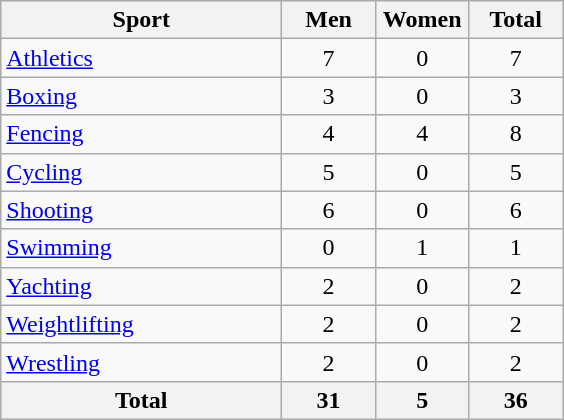<table class="wikitable sortable" style="text-align:center;">
<tr>
<th width=180>Sport</th>
<th width=55>Men</th>
<th width=55>Women</th>
<th width=55>Total</th>
</tr>
<tr>
<td align=left><a href='#'>Athletics</a></td>
<td>7</td>
<td>0</td>
<td>7</td>
</tr>
<tr>
<td align=left><a href='#'>Boxing</a></td>
<td>3</td>
<td>0</td>
<td>3</td>
</tr>
<tr>
<td align=left><a href='#'>Fencing</a></td>
<td>4</td>
<td>4</td>
<td>8</td>
</tr>
<tr>
<td align=left><a href='#'>Cycling</a></td>
<td>5</td>
<td>0</td>
<td>5</td>
</tr>
<tr>
<td align=left><a href='#'>Shooting</a></td>
<td>6</td>
<td>0</td>
<td>6</td>
</tr>
<tr>
<td align=left><a href='#'>Swimming</a></td>
<td>0</td>
<td>1</td>
<td>1</td>
</tr>
<tr>
<td align=left><a href='#'>Yachting</a></td>
<td>2</td>
<td>0</td>
<td>2</td>
</tr>
<tr>
<td align=left><a href='#'>Weightlifting</a></td>
<td>2</td>
<td>0</td>
<td>2</td>
</tr>
<tr>
<td align=left><a href='#'>Wrestling</a></td>
<td>2</td>
<td>0</td>
<td>2</td>
</tr>
<tr class="sortbottom">
<th>Total</th>
<th>31</th>
<th>5</th>
<th>36</th>
</tr>
</table>
